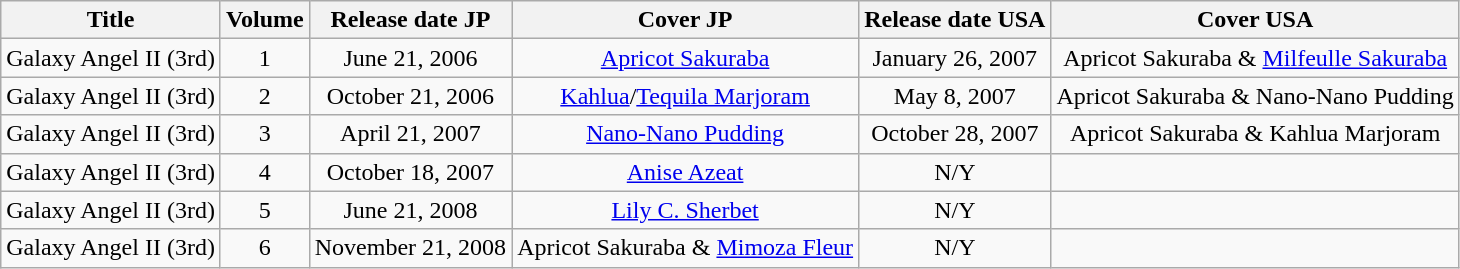<table class="wikitable" style="text-align: center;">
<tr>
<th>Title</th>
<th>Volume</th>
<th>Release date JP</th>
<th>Cover JP</th>
<th>Release date USA</th>
<th>Cover USA</th>
</tr>
<tr>
<td>Galaxy Angel II (3rd)</td>
<td>1</td>
<td>June 21, 2006</td>
<td><a href='#'>Apricot Sakuraba</a></td>
<td>January 26, 2007</td>
<td>Apricot Sakuraba & <a href='#'>Milfeulle Sakuraba</a></td>
</tr>
<tr>
<td>Galaxy Angel II (3rd)</td>
<td>2</td>
<td>October 21, 2006</td>
<td><a href='#'>Kahlua</a>/<a href='#'>Tequila Marjoram</a></td>
<td>May 8, 2007</td>
<td>Apricot Sakuraba & Nano-Nano Pudding</td>
</tr>
<tr>
<td>Galaxy Angel II (3rd)</td>
<td>3</td>
<td>April 21, 2007</td>
<td><a href='#'>Nano-Nano Pudding</a></td>
<td>October 28, 2007</td>
<td>Apricot Sakuraba & Kahlua Marjoram</td>
</tr>
<tr>
<td>Galaxy Angel II (3rd)</td>
<td>4</td>
<td>October 18, 2007</td>
<td><a href='#'>Anise Azeat</a></td>
<td>N/Y</td>
<td></td>
</tr>
<tr>
<td>Galaxy Angel II (3rd)</td>
<td>5</td>
<td>June 21, 2008</td>
<td><a href='#'>Lily C. Sherbet</a></td>
<td>N/Y</td>
<td></td>
</tr>
<tr>
<td>Galaxy Angel II (3rd)</td>
<td>6</td>
<td>November 21, 2008</td>
<td>Apricot Sakuraba & <a href='#'>Mimoza Fleur</a></td>
<td>N/Y</td>
<td></td>
</tr>
</table>
